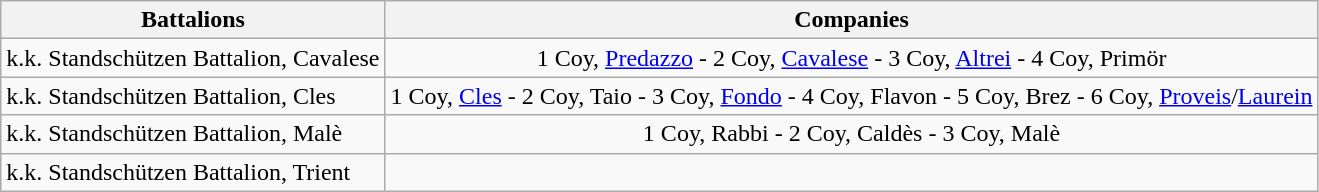<table class="wikitable">
<tr>
<th align="left">Battalions</th>
<th style="text-align:center;">Companies</th>
</tr>
<tr>
<td align="left">k.k. Standschützen Battalion, Cavalese</td>
<td style="text-align:center;">1 Coy, <a href='#'>Predazzo</a> - 2 Coy, <a href='#'>Cavalese</a> - 3 Coy, <a href='#'>Altrei</a> - 4 Coy, Primör</td>
</tr>
<tr>
<td align="left">k.k. Standschützen Battalion, Cles</td>
<td style="text-align:center;">1 Coy, <a href='#'>Cles</a> - 2 Coy, Taio - 3 Coy, <a href='#'>Fondo</a> - 4 Coy, Flavon - 5 Coy, Brez - 6 Coy, <a href='#'>Proveis</a>/<a href='#'>Laurein</a></td>
</tr>
<tr>
<td align="left">k.k. Standschützen Battalion, Malè</td>
<td style="text-align:center;">1 Coy, Rabbi - 2 Coy, Caldès - 3 Coy, Malè</td>
</tr>
<tr>
<td align="left">k.k. Standschützen Battalion, Trient</td>
<td style="text-align:center;"></td>
</tr>
</table>
